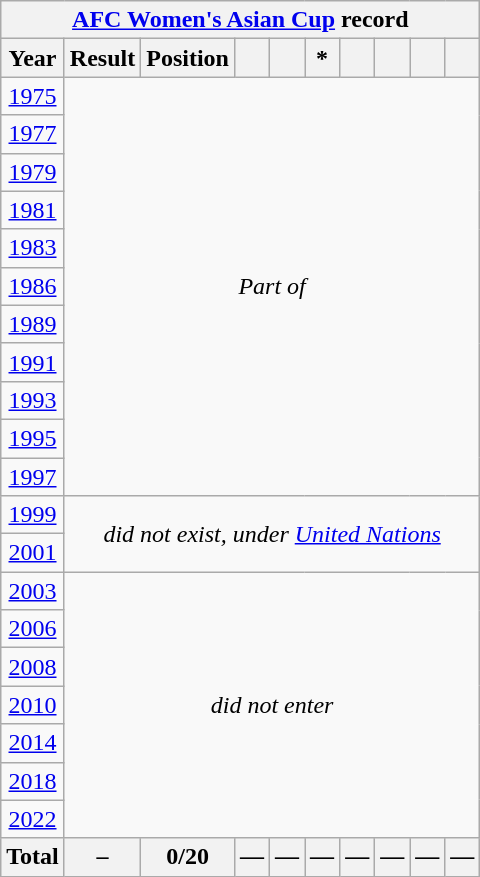<table class="wikitable" style="text-align: center;">
<tr>
<th colspan=10><a href='#'>AFC Women's Asian Cup</a> record</th>
</tr>
<tr>
<th>Year</th>
<th>Result</th>
<th>Position</th>
<th></th>
<th></th>
<th>*</th>
<th></th>
<th></th>
<th></th>
<th></th>
</tr>
<tr>
<td> <a href='#'>1975</a></td>
<td colspan="9" rowspan="11"><em>Part of </em></td>
</tr>
<tr>
<td> <a href='#'>1977</a></td>
</tr>
<tr>
<td> <a href='#'>1979</a></td>
</tr>
<tr>
<td> <a href='#'>1981</a></td>
</tr>
<tr>
<td> <a href='#'>1983</a></td>
</tr>
<tr>
<td> <a href='#'>1986</a></td>
</tr>
<tr>
<td> <a href='#'>1989</a></td>
</tr>
<tr>
<td> <a href='#'>1991</a></td>
</tr>
<tr>
<td> <a href='#'>1993</a></td>
</tr>
<tr>
<td> <a href='#'>1995</a></td>
</tr>
<tr>
<td> <a href='#'>1997</a></td>
</tr>
<tr>
<td> <a href='#'>1999</a></td>
<td colspan=9 rowspan=2><em>did not exist, under <a href='#'>United Nations</a></em></td>
</tr>
<tr>
<td> <a href='#'>2001</a></td>
</tr>
<tr>
<td> <a href='#'>2003</a></td>
<td colspan="9" rowspan="7"><em>did not enter</em></td>
</tr>
<tr>
<td> <a href='#'>2006</a></td>
</tr>
<tr>
<td> <a href='#'>2008</a></td>
</tr>
<tr>
<td> <a href='#'>2010</a></td>
</tr>
<tr>
<td> <a href='#'>2014</a></td>
</tr>
<tr>
<td> <a href='#'>2018</a></td>
</tr>
<tr>
<td> <a href='#'>2022</a></td>
</tr>
<tr>
<th>Total</th>
<th>–</th>
<th>0/20</th>
<th>—</th>
<th>—</th>
<th>—</th>
<th>—</th>
<th>—</th>
<th>—</th>
<th>—</th>
</tr>
</table>
